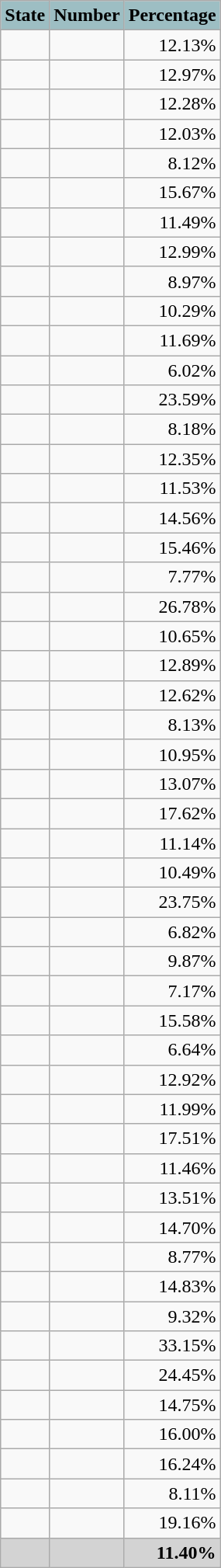<table class="wikitable sortable">
<tr>
<th style="text-align:center; background:#9dbec3;"><strong>State</strong></th>
<th style="text-align:center; background:#9dbec3;"><strong>Number</strong></th>
<th style="text-align:center; background:#9dbec3;"><strong>Percentage</strong></th>
</tr>
<tr>
<td border = "1"></td>
<td align="right"></td>
<td align="right">12.13%</td>
</tr>
<tr>
<td border = "1"></td>
<td align="right"></td>
<td align="right">12.97%</td>
</tr>
<tr>
<td border = "1"></td>
<td align="right"></td>
<td align="right">12.28%</td>
</tr>
<tr>
<td border = "1"></td>
<td align="right"></td>
<td align="right">12.03%</td>
</tr>
<tr>
<td border = "1"></td>
<td align="right"></td>
<td align="right">8.12%</td>
</tr>
<tr>
<td border = "1"></td>
<td align="right"></td>
<td align="right">15.67%</td>
</tr>
<tr>
<td border = "1"></td>
<td align="right"></td>
<td align="right">11.49%</td>
</tr>
<tr>
<td border = "1"></td>
<td align="right"></td>
<td align="right">12.99%</td>
</tr>
<tr>
<td border = "1"></td>
<td align="right"></td>
<td align="right">8.97%</td>
</tr>
<tr>
<td border = "1"></td>
<td align="right"></td>
<td align="right">10.29%</td>
</tr>
<tr>
<td border = "1"></td>
<td align="right"></td>
<td align="right">11.69%</td>
</tr>
<tr>
<td border = "1"></td>
<td align="right"></td>
<td align="right">6.02%</td>
</tr>
<tr>
<td border = "1"></td>
<td align="right"></td>
<td align="right">23.59%</td>
</tr>
<tr>
<td border = "1"></td>
<td align="right"></td>
<td align="right">8.18%</td>
</tr>
<tr>
<td border = "1"></td>
<td align="right"></td>
<td align="right">12.35%</td>
</tr>
<tr>
<td border = "1"></td>
<td align="right"></td>
<td align="right">11.53%</td>
</tr>
<tr>
<td border = "1"></td>
<td align="right"></td>
<td align="right">14.56%</td>
</tr>
<tr>
<td border = "1"></td>
<td align="right"></td>
<td align="right">15.46%</td>
</tr>
<tr>
<td border = "1"></td>
<td align="right"></td>
<td align="right">7.77%</td>
</tr>
<tr>
<td border = "1"></td>
<td align="right"></td>
<td align="right">26.78%</td>
</tr>
<tr>
<td border = "1"></td>
<td align="right"></td>
<td align="right">10.65%</td>
</tr>
<tr>
<td border = "1"></td>
<td align="right"></td>
<td align="right">12.89%</td>
</tr>
<tr>
<td border = "1"></td>
<td align="right"></td>
<td align="right">12.62%</td>
</tr>
<tr>
<td border = "1"></td>
<td align="right"></td>
<td align="right">8.13%</td>
</tr>
<tr>
<td border = "1"></td>
<td align="right"></td>
<td align="right">10.95%</td>
</tr>
<tr>
<td border = "1"></td>
<td align="right"></td>
<td align="right">13.07%</td>
</tr>
<tr>
<td border = "1"></td>
<td align="right"></td>
<td align="right">17.62%</td>
</tr>
<tr>
<td border = "1"></td>
<td align="right"></td>
<td align="right">11.14%</td>
</tr>
<tr>
<td border = "1"></td>
<td align="right"></td>
<td align="right">10.49%</td>
</tr>
<tr>
<td border = "1"></td>
<td align="right"></td>
<td align="right">23.75%</td>
</tr>
<tr>
<td border = "1"></td>
<td align="right"></td>
<td align="right">6.82%</td>
</tr>
<tr>
<td border = "1"></td>
<td align="right"></td>
<td align="right">9.87%</td>
</tr>
<tr>
<td border = "1"></td>
<td align="right"></td>
<td align="right">7.17%</td>
</tr>
<tr>
<td border = "1"></td>
<td align="right"></td>
<td align="right">15.58%</td>
</tr>
<tr>
<td border = "1"></td>
<td align="right"></td>
<td align="right">6.64%</td>
</tr>
<tr>
<td border = "1"></td>
<td align="right"></td>
<td align="right">12.92%</td>
</tr>
<tr>
<td border = "1"></td>
<td align="right"></td>
<td align="right">11.99%</td>
</tr>
<tr>
<td border = "1"></td>
<td align="right"></td>
<td align="right">17.51%</td>
</tr>
<tr>
<td border = "1"></td>
<td align="right"></td>
<td align="right">11.46%</td>
</tr>
<tr>
<td border = "1"></td>
<td align="right"></td>
<td align="right">13.51%</td>
</tr>
<tr>
<td border = "1"></td>
<td align="right"></td>
<td align="right">14.70%</td>
</tr>
<tr>
<td border = "1"></td>
<td align="right"></td>
<td align="right">8.77%</td>
</tr>
<tr>
<td border = "1"></td>
<td align="right"></td>
<td align="right">14.83%</td>
</tr>
<tr>
<td border = "1"></td>
<td align="right"></td>
<td align="right">9.32%</td>
</tr>
<tr>
<td border = "1"></td>
<td align="right"></td>
<td align="right">33.15%</td>
</tr>
<tr>
<td border = "1"></td>
<td align="right"></td>
<td align="right">24.45%</td>
</tr>
<tr>
<td border = "1"></td>
<td align="right"></td>
<td align="right">14.75%</td>
</tr>
<tr>
<td border = "1"></td>
<td align="right"></td>
<td align="right">16.00%</td>
</tr>
<tr>
<td border = "1"></td>
<td align="right"></td>
<td align="right">16.24%</td>
</tr>
<tr>
<td border = "1"></td>
<td align="right"></td>
<td align="right">8.11%</td>
</tr>
<tr>
<td border = "1"></td>
<td align="right"></td>
<td align="right">19.16%</td>
</tr>
<tr class="sortbottom" bgcolor="lightgrey">
<td border = "1"><strong></strong></td>
<td align="right"><strong></strong></td>
<td align="right"><strong>11.40%</strong></td>
</tr>
</table>
